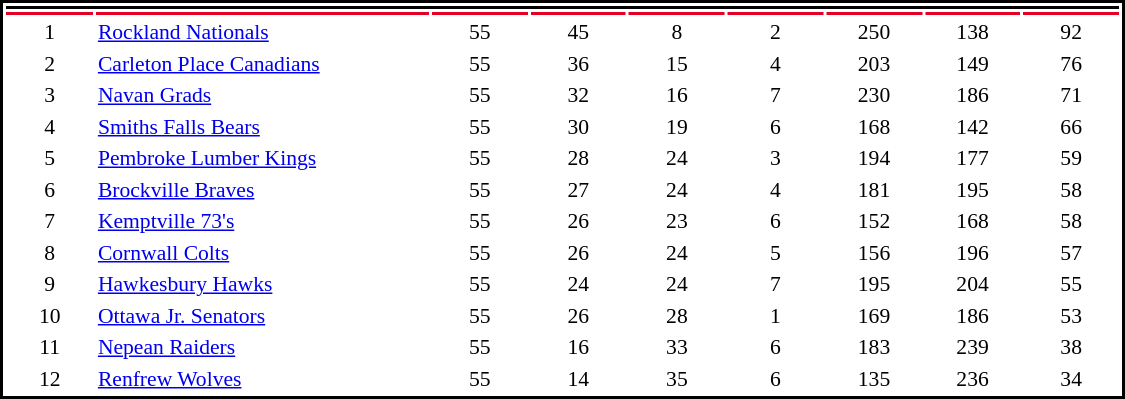<table cellpadding="0">
<tr align="center" style="vertical-align: top">
<td></td>
<td><br><table cellpadding="1" width="750px" style="font-size: 90%; text-align:center; border: 2px solid black;">
<tr bgcolor="#000000">
<th colspan="12"></th>
</tr>
<tr>
<th style="background: #E30022; width:2em"></th>
<th style="background: #E30022; width:8em"></th>
<th style="background: #E30022; width:2.2em"></th>
<th style="background: #E30022; width:2.2em"></th>
<th style="background: #E30022; width:2.2em"></th>
<th style="background: #E30022; width:2.2em"></th>
<th style="background: #E30022; width:2.2em"></th>
<th style="background: #E30022; width:2.2em"></th>
<th style="background: #E30022; width:2.2em"></th>
</tr>
<tr>
<td>1</td>
<td align="left"><a href='#'>Rockland Nationals</a></td>
<td>55</td>
<td>45</td>
<td>8</td>
<td>2</td>
<td>250</td>
<td>138</td>
<td>92</td>
</tr>
<tr>
<td>2</td>
<td align="left"><a href='#'>Carleton Place Canadians</a></td>
<td>55</td>
<td>36</td>
<td>15</td>
<td>4</td>
<td>203</td>
<td>149</td>
<td>76</td>
</tr>
<tr>
<td>3</td>
<td align="left"><a href='#'>Navan Grads</a></td>
<td>55</td>
<td>32</td>
<td>16</td>
<td>7</td>
<td>230</td>
<td>186</td>
<td>71</td>
</tr>
<tr>
<td>4</td>
<td align="left"><a href='#'>Smiths Falls Bears</a></td>
<td>55</td>
<td>30</td>
<td>19</td>
<td>6</td>
<td>168</td>
<td>142</td>
<td>66</td>
</tr>
<tr>
<td>5</td>
<td align="left"><a href='#'>Pembroke Lumber Kings</a></td>
<td>55</td>
<td>28</td>
<td>24</td>
<td>3</td>
<td>194</td>
<td>177</td>
<td>59</td>
</tr>
<tr>
<td>6</td>
<td align="left"><a href='#'>Brockville Braves</a></td>
<td>55</td>
<td>27</td>
<td>24</td>
<td>4</td>
<td>181</td>
<td>195</td>
<td>58</td>
</tr>
<tr>
<td>7</td>
<td align="left"><a href='#'>Kemptville 73's</a></td>
<td>55</td>
<td>26</td>
<td>23</td>
<td>6</td>
<td>152</td>
<td>168</td>
<td>58</td>
</tr>
<tr>
<td>8</td>
<td align="left"><a href='#'>Cornwall Colts</a></td>
<td>55</td>
<td>26</td>
<td>24</td>
<td>5</td>
<td>156</td>
<td>196</td>
<td>57</td>
</tr>
<tr>
<td>9</td>
<td align="left"><a href='#'>Hawkesbury Hawks</a></td>
<td>55</td>
<td>24</td>
<td>24</td>
<td>7</td>
<td>195</td>
<td>204</td>
<td>55</td>
</tr>
<tr>
<td>10</td>
<td align="left"><a href='#'>Ottawa Jr. Senators</a></td>
<td>55</td>
<td>26</td>
<td>28</td>
<td>1</td>
<td>169</td>
<td>186</td>
<td>53</td>
</tr>
<tr>
<td>11</td>
<td align="left"><a href='#'>Nepean Raiders</a></td>
<td>55</td>
<td>16</td>
<td>33</td>
<td>6</td>
<td>183</td>
<td>239</td>
<td>38</td>
</tr>
<tr>
<td>12</td>
<td align="left"><a href='#'>Renfrew Wolves</a></td>
<td>55</td>
<td>14</td>
<td>35</td>
<td>6</td>
<td>135</td>
<td>236</td>
<td>34</td>
</tr>
</table>
</td>
</tr>
</table>
